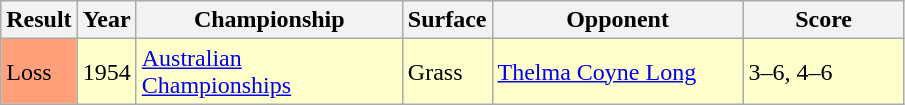<table class='sortable wikitable'>
<tr>
<th style="width:40px">Result</th>
<th style="width:30px">Year</th>
<th style="width:170px">Championship</th>
<th style="width:50px">Surface</th>
<th style="width:160px">Opponent</th>
<th style="width:100px" class="unsortable">Score</th>
</tr>
<tr style="background:#ffc;">
<td style="background:#ffa07a;">Loss</td>
<td>1954</td>
<td><a href='#'>Australian Championships</a></td>
<td>Grass</td>
<td> <a href='#'>Thelma Coyne Long</a></td>
<td>3–6, 4–6</td>
</tr>
</table>
